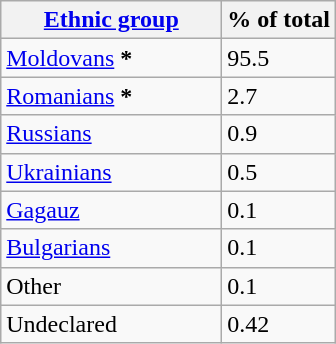<table class="wikitable sortable">
<tr>
<th style="width:140px;"><a href='#'>Ethnic group</a></th>
<th>% of total</th>
</tr>
<tr>
<td><a href='#'>Moldovans</a> <strong>*</strong></td>
<td>95.5</td>
</tr>
<tr>
<td><a href='#'>Romanians</a> <strong>*</strong></td>
<td>2.7</td>
</tr>
<tr>
<td><a href='#'>Russians</a></td>
<td>0.9</td>
</tr>
<tr>
<td><a href='#'>Ukrainians</a></td>
<td>0.5</td>
</tr>
<tr>
<td><a href='#'>Gagauz</a></td>
<td>0.1</td>
</tr>
<tr>
<td><a href='#'>Bulgarians</a></td>
<td>0.1</td>
</tr>
<tr>
<td>Other</td>
<td>0.1</td>
</tr>
<tr>
<td>Undeclared</td>
<td>0.42</td>
</tr>
</table>
